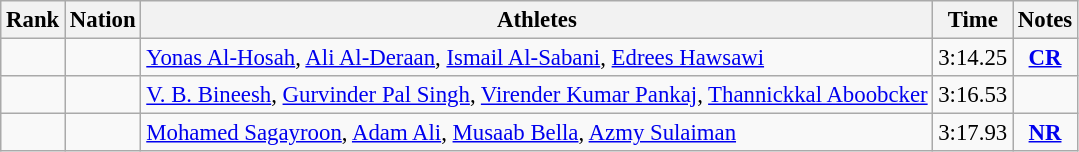<table class="wikitable sortable" style="text-align:center;font-size:95%">
<tr>
<th>Rank</th>
<th>Nation</th>
<th>Athletes</th>
<th>Time</th>
<th>Notes</th>
</tr>
<tr>
<td></td>
<td align=left></td>
<td align=left><a href='#'>Yonas Al-Hosah</a>, <a href='#'>Ali Al-Deraan</a>, <a href='#'>Ismail Al-Sabani</a>, <a href='#'>Edrees Hawsawi</a></td>
<td>3:14.25</td>
<td><strong><a href='#'>CR</a></strong></td>
</tr>
<tr>
<td></td>
<td align=left></td>
<td align=left><a href='#'>V. B. Bineesh</a>, <a href='#'>Gurvinder Pal Singh</a>, <a href='#'>Virender Kumar Pankaj</a>, <a href='#'>Thannickkal Aboobcker</a></td>
<td>3:16.53</td>
<td></td>
</tr>
<tr>
<td></td>
<td align=left></td>
<td align=left><a href='#'>Mohamed Sagayroon</a>, <a href='#'>Adam Ali</a>, <a href='#'>Musaab Bella</a>, <a href='#'>Azmy Sulaiman</a></td>
<td>3:17.93</td>
<td><strong><a href='#'>NR</a></strong></td>
</tr>
</table>
